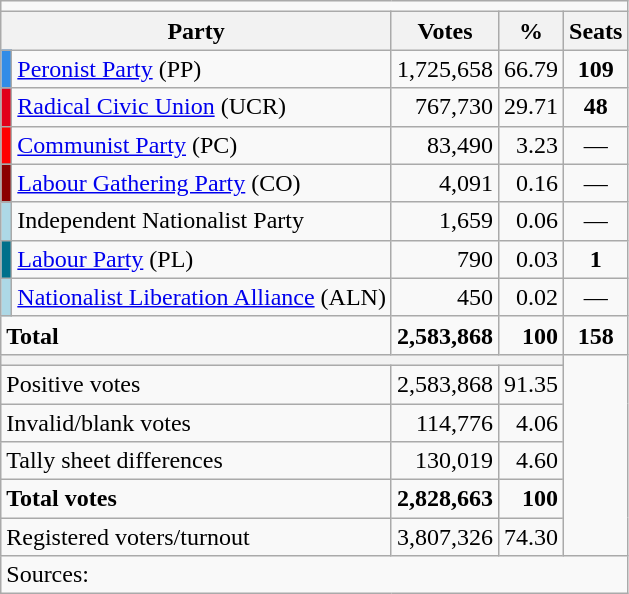<table class="wikitable" style="text-align:right;">
<tr>
<td colspan=5></td>
</tr>
<tr>
<th colspan=2>Party</th>
<th>Votes</th>
<th>%</th>
<th>Seats</th>
</tr>
<tr>
<td bgcolor=#318CE7></td>
<td align=left><a href='#'>Peronist Party</a> (PP)</td>
<td>1,725,658</td>
<td>66.79</td>
<td align=center><strong>109</strong></td>
</tr>
<tr>
<td bgcolor=#E10019></td>
<td align=left><a href='#'>Radical Civic Union</a> (UCR)</td>
<td>767,730</td>
<td>29.71</td>
<td align=center><strong>48</strong></td>
</tr>
<tr>
<td bgcolor=red></td>
<td align=left><a href='#'>Communist Party</a> (PC)</td>
<td>83,490</td>
<td>3.23</td>
<td align=center>—</td>
</tr>
<tr>
<td bgcolor=darkred></td>
<td align=left><a href='#'>Labour Gathering Party</a> (CO)</td>
<td>4,091</td>
<td>0.16</td>
<td align=center>—</td>
</tr>
<tr>
<td bgcolor=#add8e6></td>
<td align=left>Independent Nationalist Party</td>
<td>1,659</td>
<td>0.06</td>
<td align=center>—</td>
</tr>
<tr>
<td bgcolor=#00708B></td>
<td align=left><a href='#'>Labour Party</a> (PL)</td>
<td>790</td>
<td>0.03</td>
<td align=center><strong>1</strong></td>
</tr>
<tr>
<td bgcolor=#add8e6></td>
<td align=left><a href='#'>Nationalist Liberation Alliance</a> (ALN)</td>
<td>450</td>
<td>0.02</td>
<td align=center>—</td>
</tr>
<tr style="font-weight:bold">
<td colspan=2 align=left>Total</td>
<td>2,583,868</td>
<td>100</td>
<td align=center>158</td>
</tr>
<tr>
<th colspan=4></th>
<td rowspan=6 colspan=2></td>
</tr>
<tr>
<td align=left colspan=2>Positive votes</td>
<td>2,583,868</td>
<td>91.35</td>
</tr>
<tr>
<td align=left colspan=2>Invalid/blank votes</td>
<td>114,776</td>
<td>4.06</td>
</tr>
<tr>
<td align=left colspan=2>Tally sheet differences</td>
<td>130,019</td>
<td>4.60</td>
</tr>
<tr style="font-weight:bold">
<td align=left colspan=2>Total votes</td>
<td>2,828,663</td>
<td>100</td>
</tr>
<tr>
<td align=left colspan=2>Registered voters/turnout</td>
<td>3,807,326</td>
<td>74.30</td>
</tr>
<tr>
<td colspan=5 align=left>Sources:</td>
</tr>
</table>
